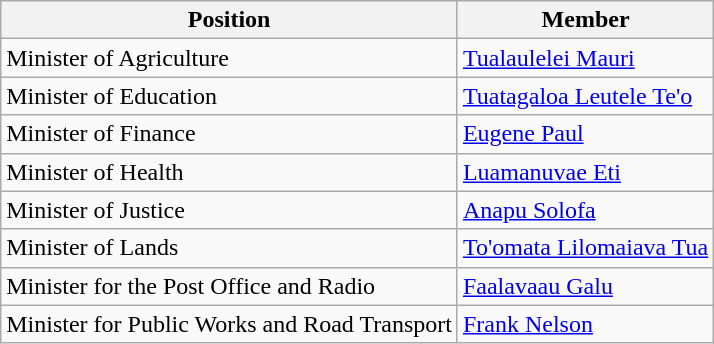<table class=wikitable>
<tr>
<th>Position</th>
<th>Member</th>
</tr>
<tr>
<td>Minister of Agriculture</td>
<td><a href='#'>Tualaulelei Mauri</a></td>
</tr>
<tr>
<td>Minister of Education</td>
<td><a href='#'>Tuatagaloa Leutele Te'o</a></td>
</tr>
<tr>
<td>Minister of Finance</td>
<td><a href='#'>Eugene Paul</a></td>
</tr>
<tr>
<td>Minister of Health</td>
<td><a href='#'>Luamanuvae Eti</a></td>
</tr>
<tr>
<td>Minister of Justice</td>
<td><a href='#'>Anapu Solofa</a></td>
</tr>
<tr>
<td>Minister of Lands</td>
<td><a href='#'>To'omata Lilomaiava Tua</a></td>
</tr>
<tr>
<td>Minister for the Post Office and Radio</td>
<td><a href='#'>Faalavaau Galu</a></td>
</tr>
<tr>
<td>Minister for Public Works and Road Transport</td>
<td><a href='#'>Frank Nelson</a></td>
</tr>
</table>
